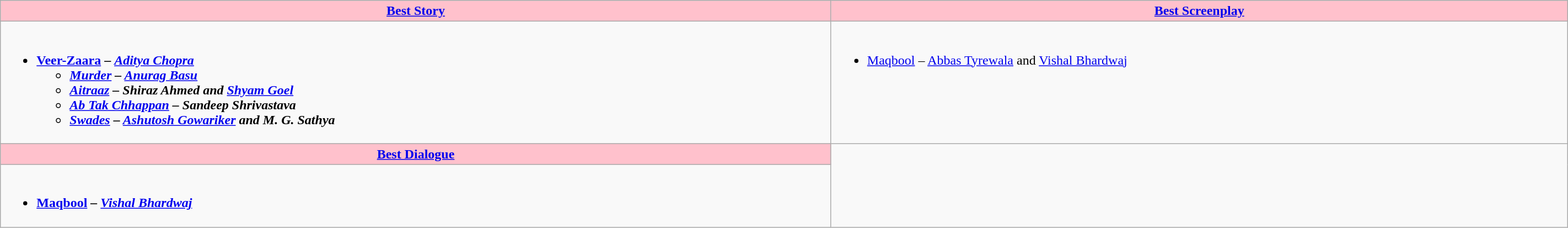<table class=wikitable style="width:150%">
<tr>
<th style="background:#FFC1CC;" ! style="width="50%"><a href='#'>Best Story</a></th>
<th style="background:#FFC1CC;" ! style="width="50%"><a href='#'>Best Screenplay</a></th>
</tr>
<tr>
<td valign="top"><br><ul><li><strong><a href='#'>Veer-Zaara</a> – <em><a href='#'>Aditya Chopra</a><strong><em><ul><li><a href='#'>Murder</a> – <a href='#'>Anurag Basu</a></li><li><a href='#'>Aitraaz</a> – Shiraz Ahmed and <a href='#'>Shyam Goel</a></li><li><a href='#'>Ab Tak Chhappan</a> – Sandeep Shrivastava</li><li><a href='#'>Swades</a> – <a href='#'>Ashutosh Gowariker</a> and M. G. Sathya</li></ul></li></ul></td>
<td valign="top"><br><ul><li></strong><a href='#'>Maqbool</a> – </em><a href='#'>Abbas Tyrewala</a> and <a href='#'>Vishal Bhardwaj</a></em></strong></li></ul></td>
</tr>
<tr>
<th style="background:#FFC1CC;" ! style="width="50%"><a href='#'>Best Dialogue</a></th>
</tr>
<tr>
<td valign="top"><br><ul><li><strong><a href='#'>Maqbool</a> <em>– <a href='#'>Vishal Bhardwaj</a><strong><em></li></ul></td>
</tr>
</table>
